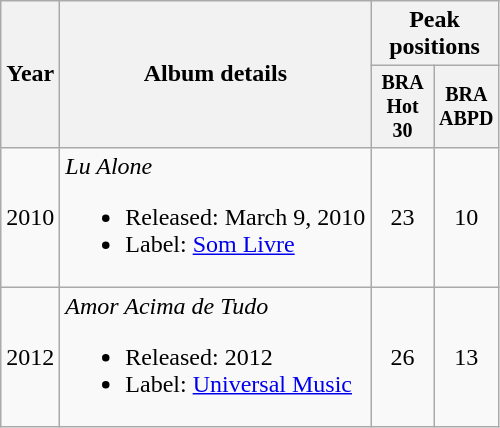<table class="wikitable" style="text-align:center;">
<tr>
<th rowspan="2">Year</th>
<th rowspan="2">Album details</th>
<th colspan="2">Peak positions</th>
</tr>
<tr style="font-size:smaller;">
<th width="36">BRA Hot 30</th>
<th width="36">BRA ABPD</th>
</tr>
<tr>
<td>2010</td>
<td align="left"><em>Lu Alone</em><br><ul><li>Released: March 9, 2010</li><li>Label: <a href='#'>Som Livre</a></li></ul></td>
<td>23</td>
<td>10</td>
</tr>
<tr>
<td>2012</td>
<td align="left"><em>Amor Acima de Tudo</em><br><ul><li>Released: 2012</li><li>Label: <a href='#'>Universal Music</a></li></ul></td>
<td>26</td>
<td>13</td>
</tr>
</table>
